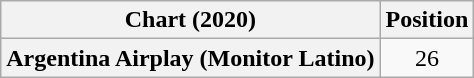<table class="wikitable plainrowheaders sortable" style="text-align:center">
<tr>
<th scope="col">Chart (2020)</th>
<th scope="col">Position</th>
</tr>
<tr>
<th scope="row">Argentina Airplay (Monitor Latino)</th>
<td>26</td>
</tr>
</table>
